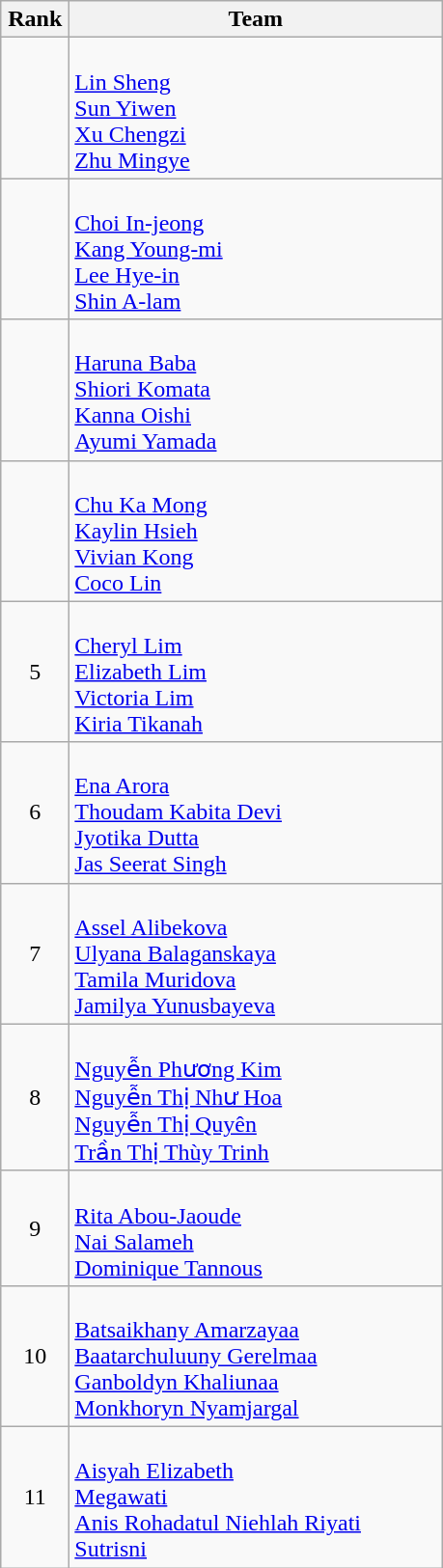<table class="wikitable" style="text-align: center;">
<tr>
<th width=40>Rank</th>
<th width=250>Team</th>
</tr>
<tr>
<td></td>
<td align=left><br><a href='#'>Lin Sheng</a><br><a href='#'>Sun Yiwen</a><br><a href='#'>Xu Chengzi</a><br><a href='#'>Zhu Mingye</a></td>
</tr>
<tr>
<td></td>
<td align=left><br><a href='#'>Choi In-jeong</a><br><a href='#'>Kang Young-mi</a><br><a href='#'>Lee Hye-in</a><br><a href='#'>Shin A-lam</a></td>
</tr>
<tr>
<td></td>
<td align=left><br><a href='#'>Haruna Baba</a><br><a href='#'>Shiori Komata</a><br><a href='#'>Kanna Oishi</a><br><a href='#'>Ayumi Yamada</a></td>
</tr>
<tr>
<td></td>
<td align=left><br><a href='#'>Chu Ka Mong</a><br><a href='#'>Kaylin Hsieh</a><br><a href='#'>Vivian Kong</a><br><a href='#'>Coco Lin</a></td>
</tr>
<tr>
<td>5</td>
<td align=left><br><a href='#'>Cheryl Lim</a><br><a href='#'>Elizabeth Lim</a><br><a href='#'>Victoria Lim</a><br><a href='#'>Kiria Tikanah</a></td>
</tr>
<tr>
<td>6</td>
<td align=left><br><a href='#'>Ena Arora</a><br><a href='#'>Thoudam Kabita Devi</a><br><a href='#'>Jyotika Dutta</a><br><a href='#'>Jas Seerat Singh</a></td>
</tr>
<tr>
<td>7</td>
<td align=left><br><a href='#'>Assel Alibekova</a><br><a href='#'>Ulyana Balaganskaya</a><br><a href='#'>Tamila Muridova</a><br><a href='#'>Jamilya Yunusbayeva</a></td>
</tr>
<tr>
<td>8</td>
<td align=left><br><a href='#'>Nguyễn Phương Kim</a><br><a href='#'>Nguyễn Thị Như Hoa</a><br><a href='#'>Nguyễn Thị Quyên</a><br><a href='#'>Trần Thị Thùy Trinh</a></td>
</tr>
<tr>
<td>9</td>
<td align=left><br><a href='#'>Rita Abou-Jaoude</a><br><a href='#'>Nai Salameh</a><br><a href='#'>Dominique Tannous</a></td>
</tr>
<tr>
<td>10</td>
<td align=left><br><a href='#'>Batsaikhany Amarzayaa</a><br><a href='#'>Baatarchuluuny Gerelmaa</a><br><a href='#'>Ganboldyn Khaliunaa</a><br><a href='#'>Monkhoryn Nyamjargal</a></td>
</tr>
<tr>
<td>11</td>
<td align=left><br><a href='#'>Aisyah Elizabeth</a><br><a href='#'>Megawati</a><br><a href='#'>Anis Rohadatul Niehlah Riyati</a><br><a href='#'>Sutrisni</a></td>
</tr>
</table>
